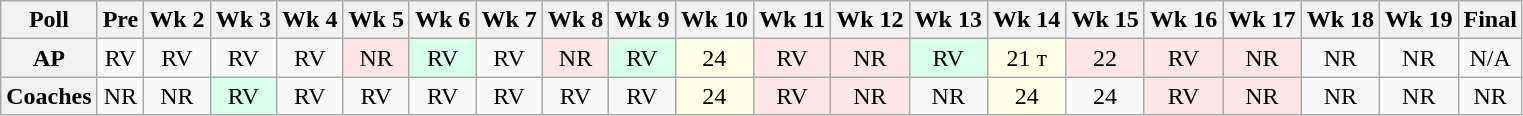<table class="wikitable" style="white-space:nowrap;">
<tr>
<th>Poll</th>
<th>Pre</th>
<th>Wk 2</th>
<th>Wk 3</th>
<th>Wk 4</th>
<th>Wk 5</th>
<th>Wk 6</th>
<th>Wk 7</th>
<th>Wk 8</th>
<th>Wk 9</th>
<th>Wk 10</th>
<th>Wk 11</th>
<th>Wk 12</th>
<th>Wk 13</th>
<th>Wk 14</th>
<th>Wk 15</th>
<th>Wk 16</th>
<th>Wk 17</th>
<th>Wk 18</th>
<th>Wk 19</th>
<th>Final</th>
</tr>
<tr style="text-align:center;">
<th>AP</th>
<td style="background:#;">RV</td>
<td style="background:#;">RV</td>
<td style="background:#;">RV</td>
<td style="background:#;">RV</td>
<td style="background:#FFE6E6;">NR</td>
<td style="background:#D8FFEB;">RV</td>
<td style="background:#;">RV</td>
<td style="background:#FFE6E6;">NR</td>
<td style="background:#D8FFEB;">RV</td>
<td style="background:#FFFFE6;">24</td>
<td style="background:#FFE6E6;">RV</td>
<td style="background:#FFE6E6;">NR</td>
<td style="background:#D8FFEB;">RV</td>
<td style="background:#FFFFE6;">21 т</td>
<td style="background:#FFE6E6;">22</td>
<td style="background:#FFE6E6;">RV</td>
<td style="background:#FFE6E6;">NR</td>
<td style="background:#;">NR</td>
<td style="background:#;">NR</td>
<td style="background:#;">N/A</td>
</tr>
<tr style="text-align:center;">
<th>Coaches</th>
<td style="background:#;">NR</td>
<td style="background:#;">NR</td>
<td style="background:#D8FFEB;">RV</td>
<td style="background:#;">RV</td>
<td style="background:#;">RV</td>
<td style="background:#;">RV</td>
<td style="background:#;">RV</td>
<td style="background:#;">RV</td>
<td style="background:#;">RV</td>
<td style="background:#FFFFE6;">24</td>
<td style="background:#FFE6E6;">RV</td>
<td style="background:#FFE6E6;">NR</td>
<td style="background:#;">NR</td>
<td style="background:#FFFFE6;">24</td>
<td style="background:#;">24</td>
<td style="background:#FFE6E6;">RV</td>
<td style="background:#FFE6E6;">NR</td>
<td style="background:#;">NR</td>
<td style="background:#;">NR</td>
<td style="background:#;">NR</td>
</tr>
</table>
